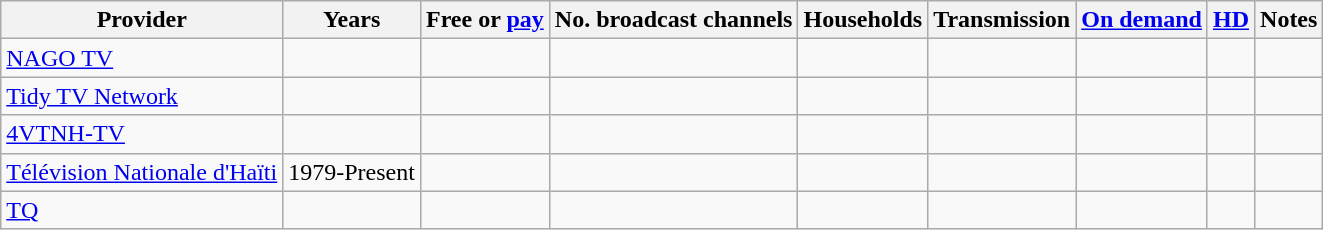<table class="wikitable sortable">
<tr>
<th>Provider</th>
<th>Years</th>
<th>Free or <a href='#'>pay</a></th>
<th>No. broadcast channels</th>
<th>Households</th>
<th>Transmission</th>
<th><a href='#'>On demand</a></th>
<th><a href='#'>HD</a></th>
<th>Notes</th>
</tr>
<tr>
<td><a href='#'>NAGO TV</a><br></td>
<td></td>
<td></td>
<td></td>
<td></td>
<td></td>
<td></td>
<td></td>
<td></td>
</tr>
<tr>
<td><a href='#'>Tidy TV Network</a><br></td>
<td></td>
<td></td>
<td></td>
<td></td>
<td></td>
<td></td>
<td></td>
<td></td>
</tr>
<tr>
<td><a href='#'>4VTNH-TV</a><br></td>
<td></td>
<td></td>
<td></td>
<td></td>
<td></td>
<td></td>
<td></td>
<td></td>
</tr>
<tr>
<td><a href='#'>Télévision Nationale d'Haïti</a> <br></td>
<td>1979-Present</td>
<td></td>
<td></td>
<td></td>
<td></td>
<td></td>
<td></td>
<td></td>
</tr>
<tr>
<td><a href='#'>TQ</a><br></td>
<td></td>
<td></td>
<td></td>
<td></td>
<td></td>
<td></td>
<td></td>
<td></td>
</tr>
</table>
